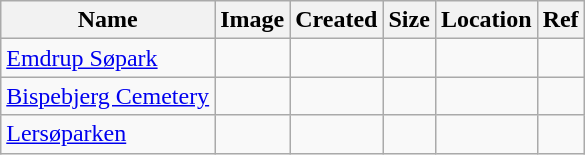<table class="wikitable sortable">
<tr>
<th>Name</th>
<th>Image</th>
<th>Created</th>
<th>Size</th>
<th>Location</th>
<th>Ref</th>
</tr>
<tr>
<td><a href='#'>Emdrup Søpark</a></td>
<td></td>
<td></td>
<td></td>
<td></td>
<td></td>
</tr>
<tr>
<td><a href='#'>Bispebjerg Cemetery</a></td>
<td></td>
<td></td>
<td></td>
<td></td>
<td></td>
</tr>
<tr>
<td><a href='#'>Lersøparken</a></td>
<td></td>
<td></td>
<td></td>
<td></td>
<td></td>
</tr>
</table>
